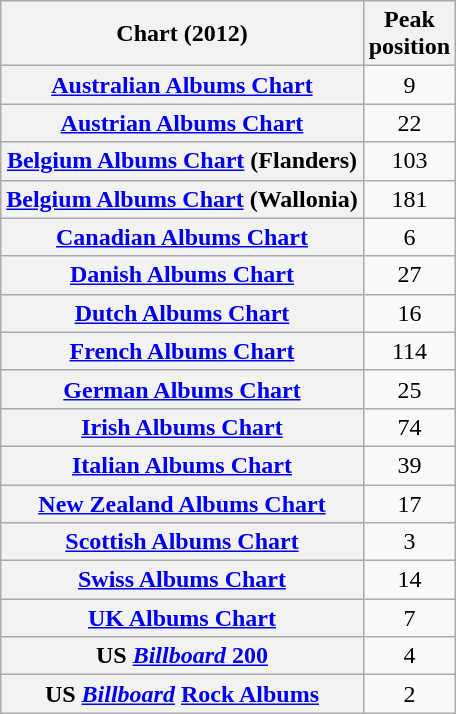<table class="wikitable sortable plainrowheaders">
<tr>
<th>Chart (2012)</th>
<th>Peak<br>position</th>
</tr>
<tr>
<th scope="row"><a href='#'>Australian Albums Chart</a></th>
<td style="text-align:center;">9</td>
</tr>
<tr>
<th scope="row"><a href='#'>Austrian Albums Chart</a></th>
<td style="text-align:center;">22</td>
</tr>
<tr>
<th scope="row"><a href='#'>Belgium Albums Chart</a> (Flanders)</th>
<td style="text-align:center;">103</td>
</tr>
<tr>
<th scope="row"><a href='#'>Belgium Albums Chart</a> (Wallonia)</th>
<td style="text-align:center;">181</td>
</tr>
<tr>
<th scope="row"><a href='#'>Canadian Albums Chart</a></th>
<td style="text-align:center;">6</td>
</tr>
<tr>
<th scope="row"><a href='#'>Danish Albums Chart</a></th>
<td style="text-align:center;">27</td>
</tr>
<tr>
<th scope="row"><a href='#'>Dutch Albums Chart</a></th>
<td style="text-align:center;">16</td>
</tr>
<tr>
<th scope="row"><a href='#'>French Albums Chart</a></th>
<td style="text-align:center;">114</td>
</tr>
<tr>
<th scope="row"><a href='#'>German Albums Chart</a></th>
<td style="text-align:center;">25</td>
</tr>
<tr>
<th scope="row"><a href='#'>Irish Albums Chart</a></th>
<td style="text-align:center;">74</td>
</tr>
<tr>
<th scope="row"><a href='#'>Italian Albums Chart</a></th>
<td style="text-align:center;">39</td>
</tr>
<tr>
<th scope="row"><a href='#'>New Zealand Albums Chart</a></th>
<td style="text-align:center;">17</td>
</tr>
<tr>
<th scope="row"><a href='#'>Scottish Albums Chart</a></th>
<td style="text-align:center;">3</td>
</tr>
<tr>
<th scope="row"><a href='#'>Swiss Albums Chart</a></th>
<td style="text-align:center;">14</td>
</tr>
<tr>
<th scope="row"><a href='#'>UK Albums Chart</a></th>
<td style="text-align:center;">7</td>
</tr>
<tr>
<th scope="row">US <a href='#'><em>Billboard</em> 200</a></th>
<td style="text-align:center;">4</td>
</tr>
<tr>
<th scope="row">US <em><a href='#'>Billboard</a></em> <a href='#'>Rock Albums</a></th>
<td style="text-align:center;">2</td>
</tr>
</table>
